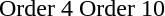<table align="center">
<tr>
<td></td>
<td></td>
</tr>
<tr>
<td align="center">Order 4</td>
<td align="center">Order 10</td>
</tr>
</table>
